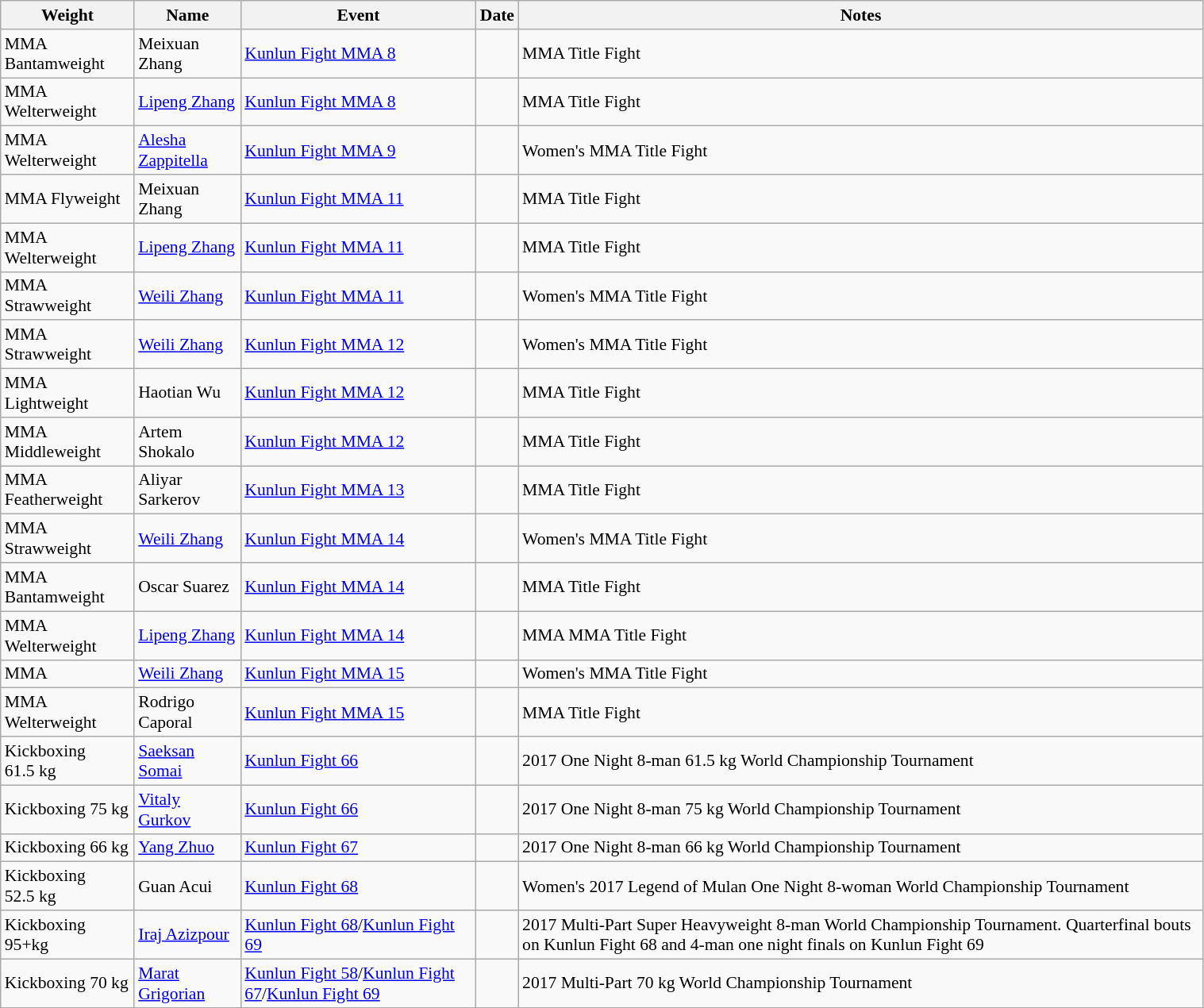<table id="Events" class="wikitable sortable" style="width:80%; font-size:90%;">
<tr>
<th scope="col">Weight</th>
<th scope="col">Name</th>
<th scope="col">Event</th>
<th scope="col">Date</th>
<th scope="col">Notes</th>
</tr>
<tr>
<td>MMA Bantamweight</td>
<td> Meixuan Zhang<br></td>
<td><a href='#'>Kunlun Fight MMA 8</a></td>
<td></td>
<td>MMA Title Fight</td>
</tr>
<tr>
<td>MMA Welterweight</td>
<td> <a href='#'>Lipeng Zhang</a><br></td>
<td><a href='#'>Kunlun Fight MMA 8</a></td>
<td></td>
<td>MMA Title Fight</td>
</tr>
<tr>
<td>MMA Welterweight</td>
<td> <a href='#'>Alesha Zappitella</a><br></td>
<td><a href='#'>Kunlun Fight MMA 9</a></td>
<td></td>
<td>Women's MMA Title Fight</td>
</tr>
<tr>
<td>MMA Flyweight</td>
<td> Meixuan Zhang<br></td>
<td><a href='#'>Kunlun Fight MMA 11</a></td>
<td></td>
<td>MMA Title Fight</td>
</tr>
<tr>
<td>MMA Welterweight</td>
<td> <a href='#'>Lipeng Zhang</a><br></td>
<td><a href='#'>Kunlun Fight MMA 11</a></td>
<td></td>
<td>MMA Title Fight</td>
</tr>
<tr>
<td>MMA Strawweight</td>
<td> <a href='#'>Weili Zhang</a><br></td>
<td><a href='#'>Kunlun Fight MMA 11</a></td>
<td></td>
<td>Women's MMA Title Fight</td>
</tr>
<tr>
<td>MMA Strawweight</td>
<td> <a href='#'>Weili Zhang</a><br></td>
<td><a href='#'>Kunlun Fight MMA 12</a></td>
<td></td>
<td>Women's MMA Title Fight</td>
</tr>
<tr>
<td>MMA Lightweight</td>
<td> Haotian Wu<br></td>
<td><a href='#'>Kunlun Fight MMA 12</a></td>
<td></td>
<td>MMA Title Fight</td>
</tr>
<tr>
<td>MMA Middleweight</td>
<td> Artem Shokalo<br></td>
<td><a href='#'>Kunlun Fight MMA 12</a></td>
<td></td>
<td>MMA Title Fight</td>
</tr>
<tr>
<td>MMA Featherweight</td>
<td> Aliyar Sarkerov<br></td>
<td><a href='#'>Kunlun Fight MMA 13</a></td>
<td></td>
<td>MMA Title Fight</td>
</tr>
<tr>
<td>MMA Strawweight</td>
<td> <a href='#'>Weili Zhang</a><br></td>
<td><a href='#'>Kunlun Fight MMA 14</a></td>
<td></td>
<td>Women's MMA Title Fight</td>
</tr>
<tr>
<td>MMA Bantamweight</td>
<td> Oscar Suarez<br></td>
<td><a href='#'>Kunlun Fight MMA 14</a></td>
<td></td>
<td>MMA Title Fight</td>
</tr>
<tr>
<td>MMA Welterweight</td>
<td> <a href='#'>Lipeng Zhang</a><br></td>
<td><a href='#'>Kunlun Fight MMA 14</a></td>
<td></td>
<td>MMA MMA Title Fight</td>
</tr>
<tr>
<td>MMA</td>
<td> <a href='#'>Weili Zhang</a><br></td>
<td><a href='#'>Kunlun Fight MMA 15</a></td>
<td></td>
<td>Women's MMA Title Fight</td>
</tr>
<tr>
<td>MMA Welterweight</td>
<td> Rodrigo Caporal<br></td>
<td><a href='#'>Kunlun Fight MMA 15</a></td>
<td></td>
<td>MMA Title Fight</td>
</tr>
<tr>
<td>Kickboxing 61.5 kg</td>
<td> <a href='#'>Saeksan Somai</a><br></td>
<td><a href='#'>Kunlun Fight 66</a></td>
<td></td>
<td>2017 One Night 8-man 61.5 kg World Championship Tournament</td>
</tr>
<tr>
<td>Kickboxing 75 kg</td>
<td> <a href='#'>Vitaly Gurkov</a><br></td>
<td><a href='#'>Kunlun Fight 66</a></td>
<td></td>
<td>2017 One Night 8-man 75 kg World Championship Tournament</td>
</tr>
<tr>
<td>Kickboxing 66 kg</td>
<td> <a href='#'>Yang Zhuo</a><br></td>
<td><a href='#'>Kunlun Fight 67</a></td>
<td></td>
<td>2017 One Night 8-man 66 kg World Championship Tournament</td>
</tr>
<tr>
<td>Kickboxing 52.5 kg</td>
<td> Guan Acui<br></td>
<td><a href='#'>Kunlun Fight 68</a></td>
<td></td>
<td>Women's 2017 Legend of Mulan One Night 8-woman World Championship Tournament</td>
</tr>
<tr>
<td>Kickboxing 95+kg</td>
<td> <a href='#'>Iraj Azizpour</a><br></td>
<td><a href='#'>Kunlun Fight 68</a>/<a href='#'>Kunlun Fight 69</a></td>
<td></td>
<td>2017 Multi-Part Super Heavyweight 8-man World Championship Tournament. Quarterfinal bouts on Kunlun Fight 68 and 4-man one night finals on Kunlun Fight 69 </td>
</tr>
<tr>
<td>Kickboxing 70 kg</td>
<td> <a href='#'>Marat Grigorian</a><br></td>
<td><a href='#'>Kunlun Fight 58</a>/<a href='#'>Kunlun Fight 67</a>/<a href='#'>Kunlun Fight 69</a></td>
<td></td>
<td>2017 Multi-Part 70 kg World Championship Tournament</td>
</tr>
</table>
